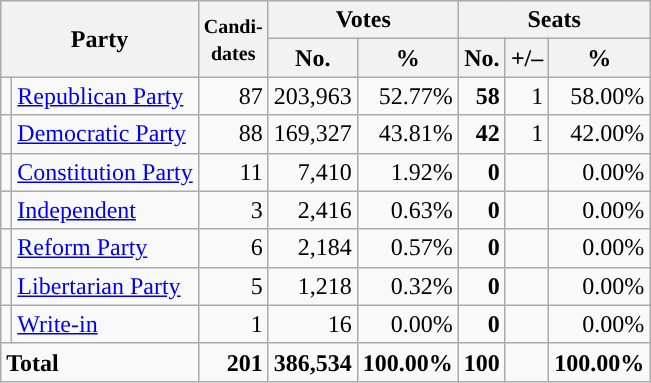<table class="wikitable" style="font-size:100%; text-align:right;">
<tr>
<th colspan=2 rowspan=2>Party</th>
<th rowspan=2><small>Candi-<br>dates</small></th>
<th colspan=2>Votes</th>
<th colspan=3>Seats</th>
</tr>
<tr>
<th>No.</th>
<th>%</th>
<th>No.</th>
<th>+/–</th>
<th>%</th>
</tr>
<tr>
<td style="background:"></td>
<td style="text-align:left"><a href='#'>Republican Party</a></td>
<td>87</td>
<td>203,963</td>
<td>52.77%</td>
<td><strong>58</strong></td>
<td>1</td>
<td>58.00%</td>
</tr>
<tr>
<td style="background:"></td>
<td style="text-align:left"><a href='#'>Democratic Party</a></td>
<td>88</td>
<td>169,327</td>
<td>43.81%</td>
<td><strong>42</strong></td>
<td>1</td>
<td>42.00%</td>
</tr>
<tr>
<td style="background:"></td>
<td style="text-align:left"><a href='#'>Constitution Party</a></td>
<td>11</td>
<td>7,410</td>
<td>1.92%</td>
<td><strong>0</strong></td>
<td></td>
<td>0.00%</td>
</tr>
<tr>
<td style="background:"></td>
<td style="text-align:left"><a href='#'>Independent</a></td>
<td>3</td>
<td>2,416</td>
<td>0.63%</td>
<td><strong>0</strong></td>
<td></td>
<td>0.00%</td>
</tr>
<tr>
<td style="background:"></td>
<td style="text-align:left"><a href='#'>Reform Party</a></td>
<td>6</td>
<td>2,184</td>
<td>0.57%</td>
<td><strong>0</strong></td>
<td></td>
<td>0.00%</td>
</tr>
<tr>
<td style="background:"></td>
<td style="text-align:left"><a href='#'>Libertarian Party</a></td>
<td>5</td>
<td>1,218</td>
<td>0.32%</td>
<td><strong>0</strong></td>
<td></td>
<td>0.00%</td>
</tr>
<tr>
<td style="background:"></td>
<td style="text-align:left"><a href='#'>Write-in</a></td>
<td>1</td>
<td>16</td>
<td>0.00%</td>
<td><strong>0</strong></td>
<td></td>
<td>0.00%</td>
</tr>
<tr style="font-weight:bold">
<td colspan=2 style="text-align:left">Total</td>
<td>201</td>
<td>386,534</td>
<td>100.00%</td>
<td>100</td>
<td></td>
<td>100.00%</td>
</tr>
</table>
